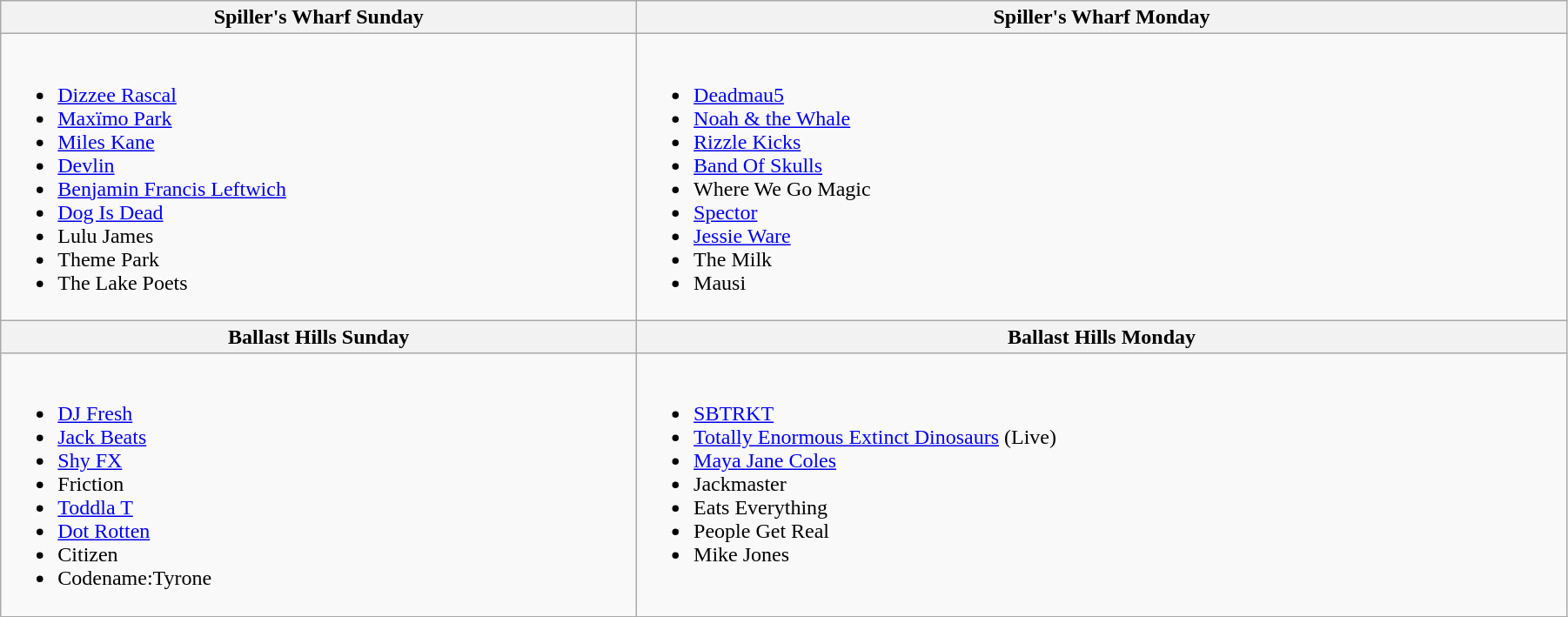<table class="wikitable" width="95%" cellpadding="5">
<tr>
<th style="width="25%">Spiller's Wharf Sunday</th>
<th style="width="25%">Spiller's Wharf Monday</th>
</tr>
<tr>
<td valign="top"><br><ul><li><a href='#'>Dizzee Rascal</a></li><li><a href='#'>Maxïmo Park</a></li><li><a href='#'>Miles Kane</a></li><li><a href='#'>Devlin</a></li><li><a href='#'>Benjamin Francis Leftwich</a></li><li><a href='#'>Dog Is Dead</a></li><li>Lulu James</li><li>Theme Park</li><li>The Lake Poets</li></ul></td>
<td valign="top"><br><ul><li><a href='#'>Deadmau5</a></li><li><a href='#'>Noah & the Whale</a></li><li><a href='#'>Rizzle Kicks</a></li><li><a href='#'>Band Of Skulls</a></li><li>Where We Go Magic</li><li><a href='#'>Spector</a></li><li><a href='#'>Jessie Ware</a></li><li>The Milk</li><li>Mausi</li></ul></td>
</tr>
<tr>
<th style="width="25%">Ballast Hills Sunday</th>
<th style="width="25%">Ballast Hills Monday</th>
</tr>
<tr>
<td valign="top"><br><ul><li><a href='#'>DJ Fresh</a></li><li><a href='#'>Jack Beats</a></li><li><a href='#'>Shy FX</a></li><li>Friction</li><li><a href='#'>Toddla T</a></li><li><a href='#'>Dot Rotten</a></li><li>Citizen</li><li>Codename:Tyrone</li></ul></td>
<td valign="top"><br><ul><li><a href='#'>SBTRKT</a></li><li><a href='#'>Totally Enormous Extinct Dinosaurs</a> (Live)</li><li><a href='#'>Maya Jane Coles</a></li><li>Jackmaster</li><li>Eats Everything</li><li>People Get Real</li><li>Mike Jones</li></ul></td>
</tr>
<tr>
</tr>
</table>
